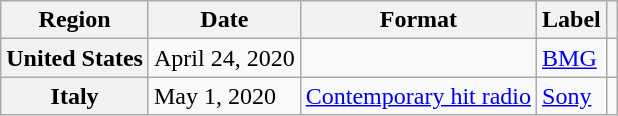<table class="wikitable plainrowheaders">
<tr>
<th scope="col">Region</th>
<th scope="col">Date</th>
<th scope="col">Format</th>
<th scope="col">Label</th>
<th scope="col"></th>
</tr>
<tr>
<th scope="row">United States</th>
<td>April 24, 2020</td>
<td></td>
<td><a href='#'>BMG</a></td>
<td style="text-align:center;"></td>
</tr>
<tr>
<th scope="row">Italy</th>
<td>May 1, 2020</td>
<td><a href='#'>Contemporary hit radio</a></td>
<td><a href='#'>Sony</a></td>
<td style="text-align:center;"></td>
</tr>
</table>
